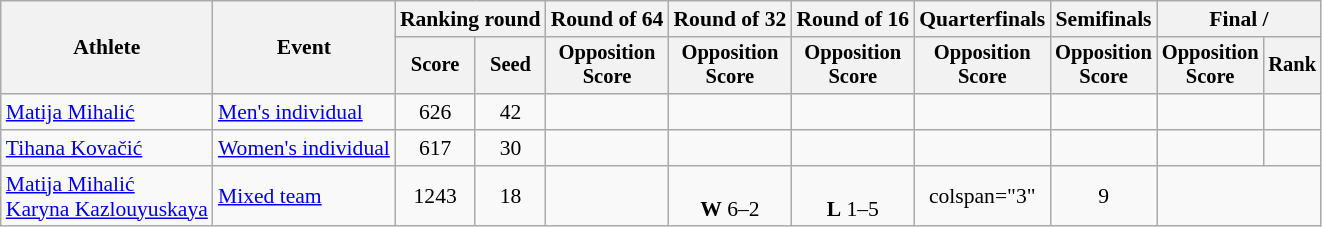<table class="wikitable" style="text-align:center; font-size:90%">
<tr>
<th rowspan="2">Athlete</th>
<th rowspan="2">Event</th>
<th colspan="2">Ranking round</th>
<th>Round of 64</th>
<th>Round of 32</th>
<th>Round of 16</th>
<th>Quarterfinals</th>
<th>Semifinals</th>
<th colspan="2">Final / </th>
</tr>
<tr style="font-size:95%">
<th>Score</th>
<th>Seed</th>
<th>Opposition<br>Score</th>
<th>Opposition<br>Score</th>
<th>Opposition<br>Score</th>
<th>Opposition<br>Score</th>
<th>Opposition<br>Score</th>
<th>Opposition<br>Score</th>
<th>Rank</th>
</tr>
<tr>
<td align="left"><a href='#'>Matija Mihalić</a></td>
<td align="left"><a href='#'>Men's individual</a></td>
<td>626</td>
<td>42</td>
<td><br></td>
<td></td>
<td></td>
<td></td>
<td></td>
<td></td>
<td></td>
</tr>
<tr>
<td align="left"><a href='#'>Tihana Kovačić</a></td>
<td align="left"><a href='#'>Women's individual</a></td>
<td>617</td>
<td>30</td>
<td><br></td>
<td></td>
<td></td>
<td></td>
<td></td>
<td></td>
<td></td>
</tr>
<tr>
<td align="left"><a href='#'>Matija Mihalić</a><br><a href='#'>Karyna Kazlouyuskaya</a></td>
<td align="left"><a href='#'>Mixed team</a></td>
<td>1243</td>
<td>18</td>
<td></td>
<td><br><strong>W</strong> 6–2</td>
<td><br><strong>L</strong> 1–5</td>
<td>colspan="3" </td>
<td>9</td>
</tr>
</table>
